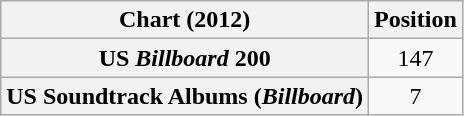<table class="wikitable sortable plainrowheaders" style="text-align:center">
<tr>
<th scope="col">Chart (2012)</th>
<th scope="col">Position</th>
</tr>
<tr>
<th scope="row">US <em>Billboard</em> 200</th>
<td>147</td>
</tr>
<tr>
<th scope="row">US Soundtrack Albums (<em>Billboard</em>)</th>
<td>7</td>
</tr>
</table>
